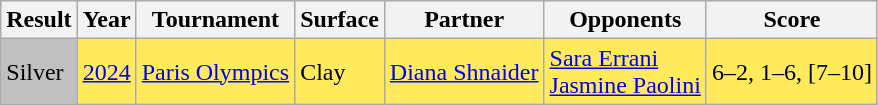<table class="wikitable">
<tr>
<th>Result</th>
<th>Year</th>
<th>Tournament</th>
<th>Surface</th>
<th>Partner</th>
<th>Opponents</th>
<th>Score</th>
</tr>
<tr style="background:#ffea5c;">
<td style="background:silver";">Silver</td>
<td><a href='#'>2024</a></td>
<td><a href='#'>Paris Olympics</a></td>
<td>Clay</td>
<td> <a href='#'>Diana Shnaider</a></td>
<td> <a href='#'>Sara Errani</a> <br>  <a href='#'>Jasmine Paolini</a></td>
<td>6–2, 1–6, [7–10]</td>
</tr>
</table>
